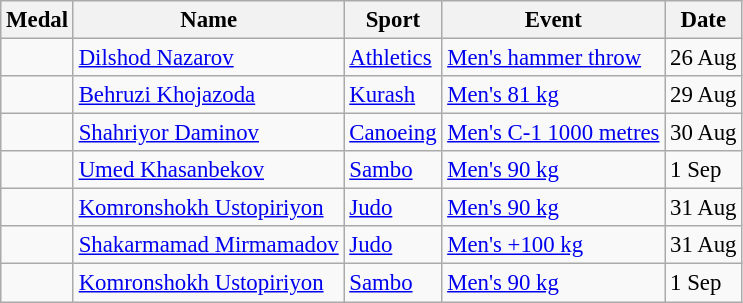<table class="wikitable sortable"  style="font-size:95%">
<tr>
<th>Medal</th>
<th>Name</th>
<th>Sport</th>
<th>Event</th>
<th>Date</th>
</tr>
<tr>
<td></td>
<td><a href='#'>Dilshod Nazarov</a></td>
<td><a href='#'>Athletics</a></td>
<td><a href='#'>Men's hammer throw</a></td>
<td>26 Aug</td>
</tr>
<tr>
<td></td>
<td><a href='#'>Behruzi Khojazoda</a></td>
<td><a href='#'>Kurash</a></td>
<td><a href='#'>Men's 81 kg</a></td>
<td>29 Aug</td>
</tr>
<tr>
<td></td>
<td><a href='#'>Shahriyor Daminov</a></td>
<td><a href='#'>Canoeing</a></td>
<td><a href='#'>Men's C-1 1000 metres</a></td>
<td>30 Aug</td>
</tr>
<tr>
<td></td>
<td><a href='#'>Umed Khasanbekov</a></td>
<td><a href='#'>Sambo</a></td>
<td><a href='#'>Men's 90 kg</a></td>
<td>1 Sep</td>
</tr>
<tr>
<td></td>
<td><a href='#'>Komronshokh Ustopiriyon</a></td>
<td><a href='#'>Judo</a></td>
<td><a href='#'>Men's 90 kg</a></td>
<td>31 Aug</td>
</tr>
<tr>
<td></td>
<td><a href='#'>Shakarmamad Mirmamadov</a></td>
<td><a href='#'>Judo</a></td>
<td><a href='#'>Men's +100 kg</a></td>
<td>31 Aug</td>
</tr>
<tr>
<td></td>
<td><a href='#'>Komronshokh Ustopiriyon</a></td>
<td><a href='#'>Sambo</a></td>
<td><a href='#'>Men's 90 kg</a></td>
<td>1 Sep</td>
</tr>
</table>
